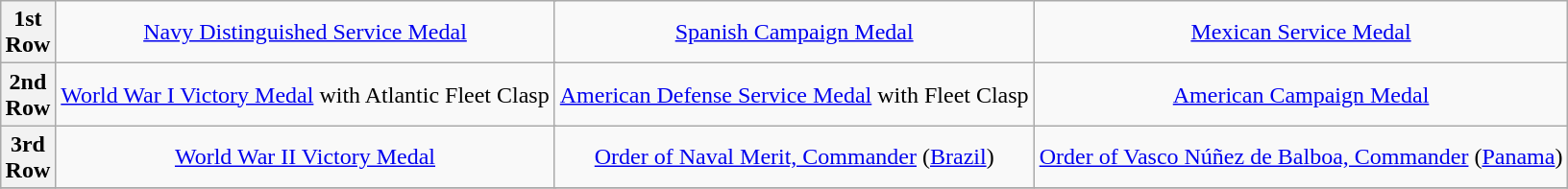<table class="wikitable" style="margin:1em auto; text-align:center;">
<tr>
<th>1st <br>Row</th>
<td colspan="4"><a href='#'>Navy Distinguished Service Medal</a></td>
<td colspan="4"><a href='#'>Spanish Campaign Medal</a></td>
<td colspan="4"><a href='#'>Mexican Service Medal</a></td>
</tr>
<tr>
<th>2nd <br>Row</th>
<td colspan="4"><a href='#'>World War I Victory Medal</a> with Atlantic Fleet Clasp</td>
<td colspan="4"><a href='#'>American Defense Service Medal</a> with Fleet Clasp</td>
<td colspan="4"><a href='#'>American Campaign Medal</a></td>
</tr>
<tr>
<th>3rd <br>Row</th>
<td colspan="4"><a href='#'>World War II Victory Medal</a></td>
<td colspan="4"><a href='#'>Order of Naval Merit, Commander</a> (<a href='#'>Brazil</a>)</td>
<td colspan="4"><a href='#'>Order of Vasco Núñez de Balboa, Commander</a> (<a href='#'>Panama</a>)</td>
</tr>
<tr>
</tr>
</table>
